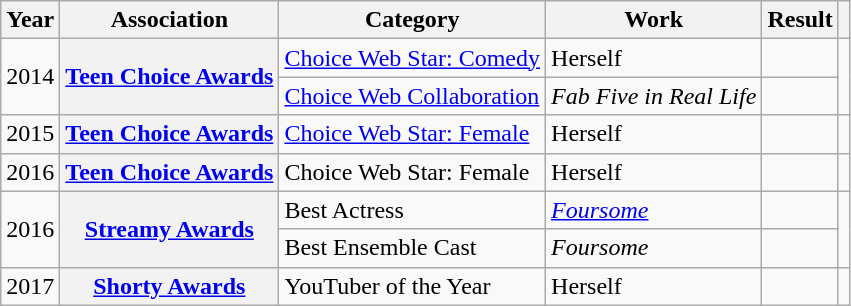<table class="wikitable sortable plainrowheaders">
<tr>
<th scope="col">Year</th>
<th scope="col">Association</th>
<th scope="col">Category</th>
<th scope="col">Work</th>
<th scope="col">Result</th>
<th scope="col" class="unsortable"></th>
</tr>
<tr>
<td rowspan=2>2014</td>
<th rowspan=2 scope="row"><a href='#'>Teen Choice Awards</a></th>
<td><a href='#'>Choice Web Star: Comedy</a></td>
<td>Herself</td>
<td></td>
<td rowspan="2" style="text-align:center;"></td>
</tr>
<tr>
<td><a href='#'>Choice Web Collaboration</a></td>
<td><em>Fab Five in Real Life</em></td>
<td></td>
</tr>
<tr>
<td>2015</td>
<th scope="row"><a href='#'>Teen Choice Awards</a></th>
<td><a href='#'>Choice Web Star: Female</a></td>
<td>Herself</td>
<td></td>
<td style="text-align:center;"></td>
</tr>
<tr>
<td>2016</td>
<th scope="row"><a href='#'>Teen Choice Awards</a></th>
<td>Choice Web Star: Female</td>
<td>Herself</td>
<td></td>
<td style="text-align:center;"></td>
</tr>
<tr>
<td rowspan="2">2016</td>
<th rowspan="2" scope="row"><a href='#'>Streamy Awards</a></th>
<td>Best Actress</td>
<td><a href='#'><em>Foursome</em></a></td>
<td></td>
<td rowspan="2" style="text-align:center;"></td>
</tr>
<tr>
<td>Best Ensemble Cast</td>
<td><em>Foursome</em></td>
<td></td>
</tr>
<tr>
<td>2017</td>
<th scope="row"><a href='#'>Shorty Awards</a></th>
<td>YouTuber of the Year</td>
<td>Herself</td>
<td></td>
<td style="text-align:center;"></td>
</tr>
</table>
